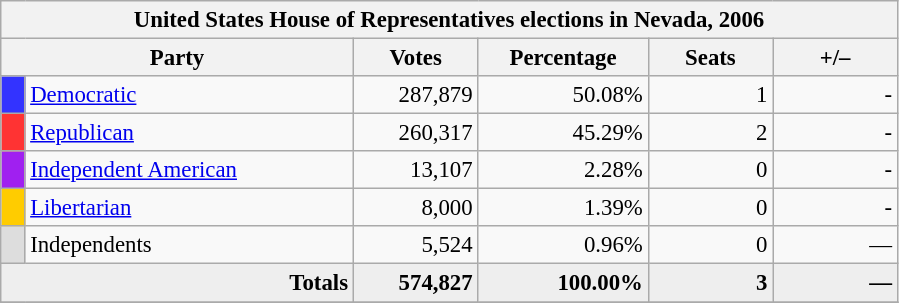<table class="wikitable" style="font-size: 95%;">
<tr>
<th colspan="6">United States House of Representatives elections in Nevada, 2006</th>
</tr>
<tr>
<th colspan=2 style="width: 15em">Party</th>
<th style="width: 5em">Votes</th>
<th style="width: 7em">Percentage</th>
<th style="width: 5em">Seats</th>
<th style="width: 5em">+/–</th>
</tr>
<tr>
<th style="background-color:#3333FF; width: 3px"></th>
<td style="width: 130px"><a href='#'>Democratic</a></td>
<td align="right">287,879</td>
<td align="right">50.08%</td>
<td align="right">1</td>
<td align="right">-</td>
</tr>
<tr>
<th style="background-color:#FF3333; width: 3px"></th>
<td style="width: 130px"><a href='#'>Republican</a></td>
<td align="right">260,317</td>
<td align="right">45.29%</td>
<td align="right">2</td>
<td align="right">-</td>
</tr>
<tr>
<th style="background-color:#A020F0; width: 3px"></th>
<td style="width: 130px"><a href='#'>Independent American</a></td>
<td align="right">13,107</td>
<td align="right">2.28%</td>
<td align="right">0</td>
<td align="right">-</td>
</tr>
<tr>
<th style="background-color:#FFCC00; width: 3px"></th>
<td style="width: 130px"><a href='#'>Libertarian</a></td>
<td align="right">8,000</td>
<td align="right">1.39%</td>
<td align="right">0</td>
<td align="right">-</td>
</tr>
<tr>
<th style="background-color:#DDDDDD; width: 3px"></th>
<td style="width: 130px">Independents</td>
<td align="right">5,524</td>
<td align="right">0.96%</td>
<td align="right">0</td>
<td align="right">—</td>
</tr>
<tr bgcolor="#EEEEEE">
<td colspan="2" align="right"><strong>Totals</strong></td>
<td align="right"><strong>574,827</strong></td>
<td align="right"><strong>100.00%</strong></td>
<td align="right"><strong>3</strong></td>
<td align="right"><strong>—</strong></td>
</tr>
<tr bgcolor="#EEEEEE">
</tr>
</table>
